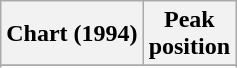<table class="wikitable sortable">
<tr>
<th>Chart (1994)</th>
<th>Peak<br>position</th>
</tr>
<tr>
</tr>
<tr>
</tr>
<tr>
</tr>
</table>
